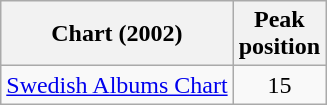<table class="wikitable">
<tr>
<th>Chart (2002)</th>
<th>Peak<br> position</th>
</tr>
<tr>
<td><a href='#'>Swedish Albums Chart</a></td>
<td align="center">15</td>
</tr>
</table>
